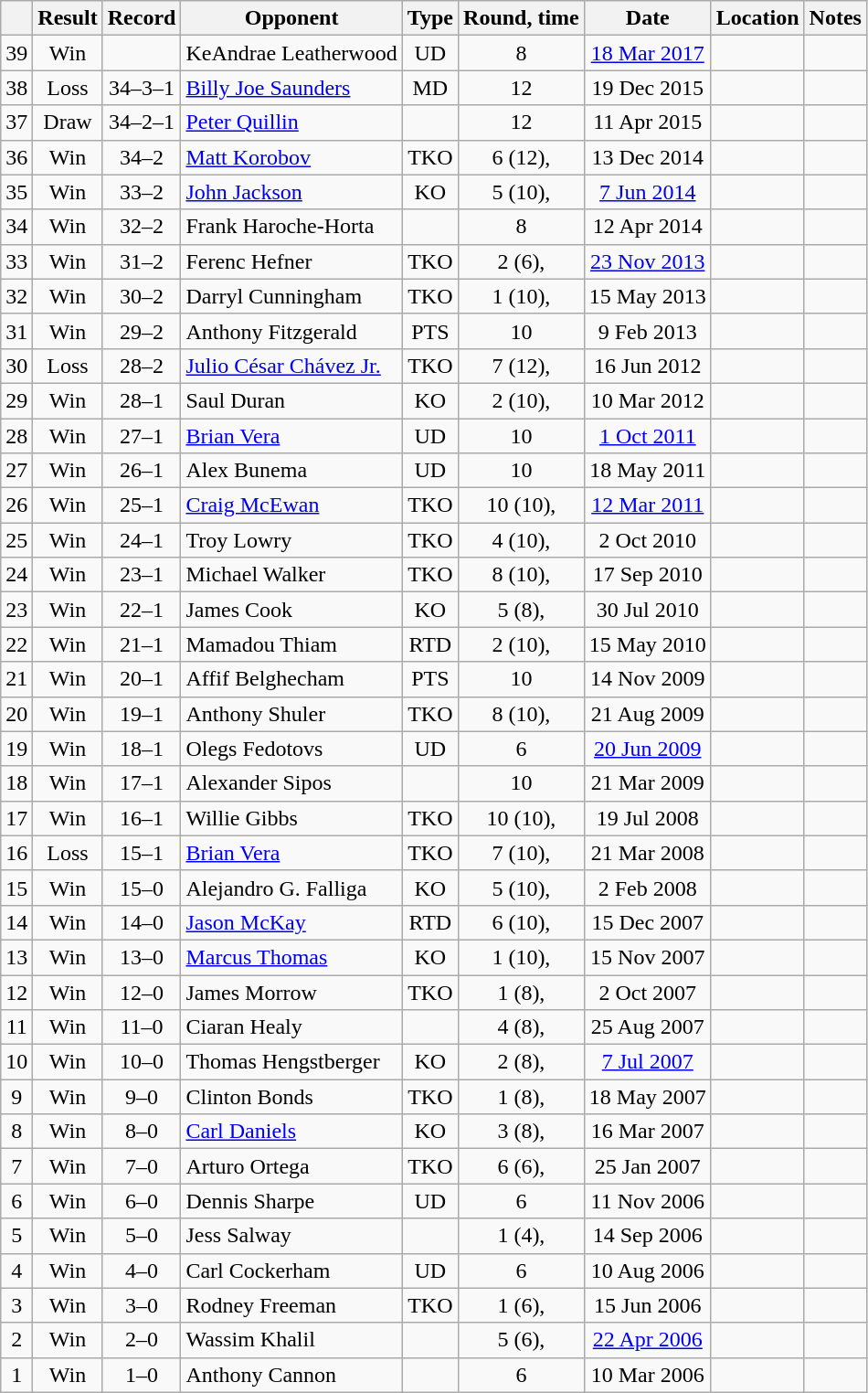<table class="wikitable" style="text-align:center">
<tr>
<th></th>
<th>Result</th>
<th>Record</th>
<th>Opponent</th>
<th>Type</th>
<th>Round, time</th>
<th>Date</th>
<th>Location</th>
<th>Notes</th>
</tr>
<tr>
<td>39</td>
<td>Win</td>
<td></td>
<td style="text-align:left;">KeAndrae Leatherwood</td>
<td>UD</td>
<td>8</td>
<td><a href='#'>18 Mar 2017</a></td>
<td style="text-align:left;"></td>
<td></td>
</tr>
<tr>
<td>38</td>
<td>Loss</td>
<td>34–3–1</td>
<td style="text-align:left;"><a href='#'>Billy Joe Saunders</a></td>
<td>MD</td>
<td>12</td>
<td>19 Dec 2015</td>
<td style="text-align:left;"></td>
<td style="text-align:left;"></td>
</tr>
<tr>
<td>37</td>
<td>Draw</td>
<td>34–2–1</td>
<td style="text-align:left;"><a href='#'>Peter Quillin</a></td>
<td></td>
<td>12</td>
<td>11 Apr 2015</td>
<td style="text-align:left;"></td>
<td></td>
</tr>
<tr>
<td>36</td>
<td>Win</td>
<td>34–2</td>
<td style="text-align:left;"><a href='#'>Matt Korobov</a></td>
<td>TKO</td>
<td>6 (12), </td>
<td>13 Dec 2014</td>
<td style="text-align:left;"></td>
<td style="text-align:left;"></td>
</tr>
<tr>
<td>35</td>
<td>Win</td>
<td>33–2</td>
<td style="text-align:left;"><a href='#'>John Jackson</a></td>
<td>KO</td>
<td>5 (10), </td>
<td><a href='#'>7 Jun 2014</a></td>
<td style="text-align:left;"></td>
<td style="text-align:left;"></td>
</tr>
<tr>
<td>34</td>
<td>Win</td>
<td>32–2</td>
<td style="text-align:left;">Frank Haroche-Horta</td>
<td></td>
<td>8</td>
<td>12 Apr 2014</td>
<td style="text-align:left;"></td>
<td></td>
</tr>
<tr>
<td>33</td>
<td>Win</td>
<td>31–2</td>
<td style="text-align:left;">Ferenc Hefner</td>
<td>TKO</td>
<td>2 (6), </td>
<td><a href='#'>23 Nov 2013</a></td>
<td style="text-align:left;"></td>
<td></td>
</tr>
<tr>
<td>32</td>
<td>Win</td>
<td>30–2</td>
<td style="text-align:left;">Darryl Cunningham</td>
<td>TKO</td>
<td>1 (10), </td>
<td>15 May 2013</td>
<td style="text-align:left;"></td>
<td></td>
</tr>
<tr>
<td>31</td>
<td>Win</td>
<td>29–2</td>
<td style="text-align:left;">Anthony Fitzgerald</td>
<td>PTS</td>
<td>10</td>
<td>9 Feb 2013</td>
<td style="text-align:left;"></td>
<td></td>
</tr>
<tr>
<td>30</td>
<td>Loss</td>
<td>28–2</td>
<td style="text-align:left;"><a href='#'>Julio César Chávez Jr.</a></td>
<td>TKO</td>
<td>7 (12), </td>
<td>16 Jun 2012</td>
<td style="text-align:left;"></td>
<td style="text-align:left;"></td>
</tr>
<tr>
<td>29</td>
<td>Win</td>
<td>28–1</td>
<td style="text-align:left;">Saul Duran</td>
<td>KO</td>
<td>2 (10), </td>
<td>10 Mar 2012</td>
<td style="text-align:left;"></td>
<td></td>
</tr>
<tr>
<td>28</td>
<td>Win</td>
<td>27–1</td>
<td style="text-align:left;"><a href='#'>Brian Vera</a></td>
<td>UD</td>
<td>10</td>
<td><a href='#'>1 Oct 2011</a></td>
<td style="text-align:left;"></td>
<td></td>
</tr>
<tr>
<td>27</td>
<td>Win</td>
<td>26–1</td>
<td style="text-align:left;">Alex Bunema</td>
<td>UD</td>
<td>10</td>
<td>18 May 2011</td>
<td style="text-align:left;"></td>
<td style="text-align:left;"></td>
</tr>
<tr>
<td>26</td>
<td>Win</td>
<td>25–1</td>
<td style="text-align:left;"><a href='#'>Craig McEwan</a></td>
<td>TKO</td>
<td>10 (10), </td>
<td><a href='#'>12 Mar 2011</a></td>
<td style="text-align:left;"></td>
<td></td>
</tr>
<tr>
<td>25</td>
<td>Win</td>
<td>24–1</td>
<td style="text-align:left;">Troy Lowry</td>
<td>TKO</td>
<td>4 (10), </td>
<td>2 Oct 2010</td>
<td style="text-align:left;"></td>
<td></td>
</tr>
<tr>
<td>24</td>
<td>Win</td>
<td>23–1</td>
<td style="text-align:left;">Michael Walker</td>
<td>TKO</td>
<td>8 (10), </td>
<td>17 Sep 2010</td>
<td style="text-align:left;"></td>
<td></td>
</tr>
<tr>
<td>23</td>
<td>Win</td>
<td>22–1</td>
<td style="text-align:left;">James Cook</td>
<td>KO</td>
<td>5 (8), </td>
<td>30 Jul 2010</td>
<td style="text-align:left;"></td>
<td></td>
</tr>
<tr>
<td>22</td>
<td>Win</td>
<td>21–1</td>
<td style="text-align:left;">Mamadou Thiam</td>
<td>RTD</td>
<td>2 (10), </td>
<td>15 May 2010</td>
<td style="text-align:left;"></td>
<td></td>
</tr>
<tr>
<td>21</td>
<td>Win</td>
<td>20–1</td>
<td style="text-align:left;">Affif Belghecham</td>
<td>PTS</td>
<td>10</td>
<td>14 Nov 2009</td>
<td style="text-align:left;"></td>
<td></td>
</tr>
<tr>
<td>20</td>
<td>Win</td>
<td>19–1</td>
<td style="text-align:left;">Anthony Shuler</td>
<td>TKO</td>
<td>8 (10), </td>
<td>21 Aug 2009</td>
<td style="text-align:left;"></td>
<td></td>
</tr>
<tr>
<td>19</td>
<td>Win</td>
<td>18–1</td>
<td style="text-align:left;">Olegs Fedotovs</td>
<td>UD</td>
<td>6</td>
<td><a href='#'>20 Jun 2009</a></td>
<td style="text-align:left;"></td>
<td></td>
</tr>
<tr>
<td>18</td>
<td>Win</td>
<td>17–1</td>
<td style="text-align:left;">Alexander Sipos</td>
<td></td>
<td>10</td>
<td>21 Mar 2009</td>
<td style="text-align:left;"></td>
<td></td>
</tr>
<tr>
<td>17</td>
<td>Win</td>
<td>16–1</td>
<td style="text-align:left;">Willie Gibbs</td>
<td>TKO</td>
<td>10 (10), </td>
<td>19 Jul 2008</td>
<td style="text-align:left;"></td>
<td></td>
</tr>
<tr>
<td>16</td>
<td>Loss</td>
<td>15–1</td>
<td style="text-align:left;"><a href='#'>Brian Vera</a></td>
<td>TKO</td>
<td>7 (10), </td>
<td>21 Mar 2008</td>
<td style="text-align:left;"></td>
<td></td>
</tr>
<tr>
<td>15</td>
<td>Win</td>
<td>15–0</td>
<td style="text-align:left;">Alejandro G. Falliga</td>
<td>KO</td>
<td>5 (10), </td>
<td>2 Feb 2008</td>
<td style="text-align:left;"></td>
<td></td>
</tr>
<tr>
<td>14</td>
<td>Win</td>
<td>14–0</td>
<td style="text-align:left;"><a href='#'>Jason McKay</a></td>
<td>RTD</td>
<td>6 (10), </td>
<td>15 Dec 2007</td>
<td style="text-align:left;"></td>
<td style="text-align:left;"></td>
</tr>
<tr>
<td>13</td>
<td>Win</td>
<td>13–0</td>
<td style="text-align:left;"><a href='#'>Marcus Thomas</a></td>
<td>KO</td>
<td>1 (10), </td>
<td>15 Nov 2007</td>
<td style="text-align:left;"></td>
<td></td>
</tr>
<tr>
<td>12</td>
<td>Win</td>
<td>12–0</td>
<td style="text-align:left;">James Morrow</td>
<td>TKO</td>
<td>1 (8), </td>
<td>2 Oct 2007</td>
<td style="text-align:left;"></td>
<td></td>
</tr>
<tr>
<td>11</td>
<td>Win</td>
<td>11–0</td>
<td style="text-align:left;">Ciaran Healy</td>
<td></td>
<td>4 (8), </td>
<td>25 Aug 2007</td>
<td style="text-align:left;"></td>
<td></td>
</tr>
<tr>
<td>10</td>
<td>Win</td>
<td>10–0</td>
<td style="text-align:left;">Thomas Hengstberger</td>
<td>KO</td>
<td>2 (8), </td>
<td><a href='#'>7 Jul 2007</a></td>
<td style="text-align:left;"></td>
<td></td>
</tr>
<tr>
<td>9</td>
<td>Win</td>
<td>9–0</td>
<td style="text-align:left;">Clinton Bonds</td>
<td>TKO</td>
<td>1 (8), </td>
<td>18 May 2007</td>
<td style="text-align:left;"></td>
<td></td>
</tr>
<tr>
<td>8</td>
<td>Win</td>
<td>8–0</td>
<td style="text-align:left;"><a href='#'>Carl Daniels</a></td>
<td>KO</td>
<td>3 (8), </td>
<td>16 Mar 2007</td>
<td style="text-align:left;"></td>
<td></td>
</tr>
<tr>
<td>7</td>
<td>Win</td>
<td>7–0</td>
<td style="text-align:left;">Arturo Ortega</td>
<td>TKO</td>
<td>6 (6), </td>
<td>25 Jan 2007</td>
<td style="text-align:left;"></td>
<td></td>
</tr>
<tr>
<td>6</td>
<td>Win</td>
<td>6–0</td>
<td style="text-align:left;">Dennis Sharpe</td>
<td>UD</td>
<td>6</td>
<td>11 Nov 2006</td>
<td style="text-align:left;"></td>
<td></td>
</tr>
<tr>
<td>5</td>
<td>Win</td>
<td>5–0</td>
<td style="text-align:left;">Jess Salway</td>
<td></td>
<td>1 (4), </td>
<td>14 Sep 2006</td>
<td style="text-align:left;"></td>
<td></td>
</tr>
<tr>
<td>4</td>
<td>Win</td>
<td>4–0</td>
<td style="text-align:left;">Carl Cockerham</td>
<td>UD</td>
<td>6</td>
<td>10 Aug 2006</td>
<td style="text-align:left;"></td>
<td></td>
</tr>
<tr>
<td>3</td>
<td>Win</td>
<td>3–0</td>
<td style="text-align:left;">Rodney Freeman</td>
<td>TKO</td>
<td>1 (6), </td>
<td>15 Jun 2006</td>
<td style="text-align:left;"></td>
<td></td>
</tr>
<tr>
<td>2</td>
<td>Win</td>
<td>2–0</td>
<td style="text-align:left;">Wassim Khalil</td>
<td></td>
<td>5 (6), </td>
<td><a href='#'>22 Apr 2006</a></td>
<td style="text-align:left;"></td>
<td></td>
</tr>
<tr>
<td>1</td>
<td>Win</td>
<td>1–0</td>
<td style="text-align:left;">Anthony Cannon</td>
<td></td>
<td>6</td>
<td>10 Mar 2006</td>
<td style="text-align:left;"></td>
<td></td>
</tr>
</table>
